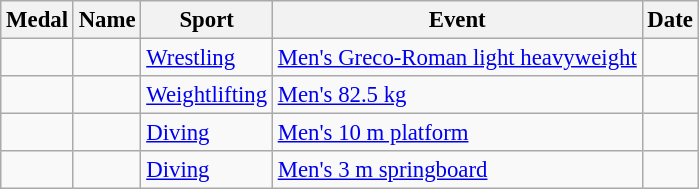<table class="wikitable sortable" style="font-size:95%">
<tr>
<th>Medal</th>
<th>Name</th>
<th>Sport</th>
<th>Event</th>
<th>Date</th>
</tr>
<tr>
<td></td>
<td></td>
<td><a href='#'>Wrestling</a></td>
<td><a href='#'>Men's Greco-Roman light heavyweight</a></td>
<td></td>
</tr>
<tr>
<td></td>
<td></td>
<td><a href='#'>Weightlifting</a></td>
<td><a href='#'>Men's 82.5 kg</a></td>
<td></td>
</tr>
<tr>
<td></td>
<td></td>
<td><a href='#'>Diving</a></td>
<td><a href='#'>Men's 10 m platform</a></td>
<td></td>
</tr>
<tr>
<td></td>
<td></td>
<td><a href='#'>Diving</a></td>
<td><a href='#'>Men's 3 m springboard</a></td>
<td></td>
</tr>
</table>
